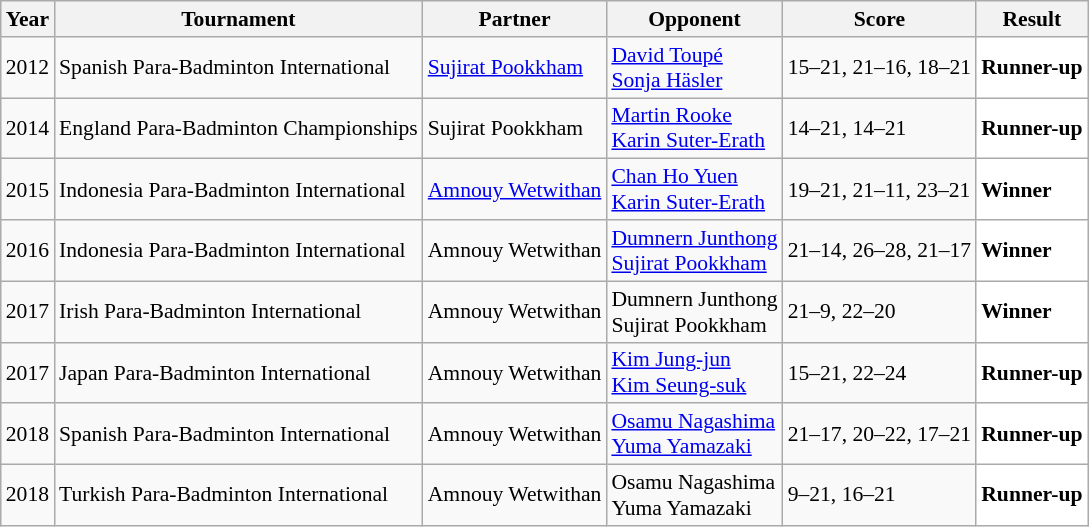<table class="sortable wikitable" style="font-size: 90%;">
<tr>
<th>Year</th>
<th>Tournament</th>
<th>Partner</th>
<th>Opponent</th>
<th>Score</th>
<th>Result</th>
</tr>
<tr>
<td align="center">2012</td>
<td align="left">Spanish Para-Badminton International</td>
<td> <a href='#'>Sujirat Pookkham</a></td>
<td align="left"> <a href='#'>David Toupé</a><br> <a href='#'>Sonja Häsler</a></td>
<td align="left">15–21, 21–16, 18–21</td>
<td style="text-align:left; background:white"> <strong>Runner-up</strong></td>
</tr>
<tr>
<td align="center">2014</td>
<td align="left">England Para-Badminton Championships</td>
<td> Sujirat Pookkham</td>
<td align="left"> <a href='#'>Martin Rooke</a><br> <a href='#'>Karin Suter-Erath</a></td>
<td align="left">14–21, 14–21</td>
<td style="text-align:left; background:white"> <strong>Runner-up</strong></td>
</tr>
<tr>
<td align="center">2015</td>
<td align="left">Indonesia Para-Badminton International</td>
<td> <a href='#'>Amnouy Wetwithan</a></td>
<td align="left"> <a href='#'>Chan Ho Yuen</a><br> <a href='#'>Karin Suter-Erath</a></td>
<td align="left">19–21, 21–11, 23–21</td>
<td style="text-align:left; background:white"> <strong>Winner</strong></td>
</tr>
<tr>
<td align="center">2016</td>
<td align="left">Indonesia Para-Badminton International</td>
<td> Amnouy Wetwithan</td>
<td align="left"> <a href='#'>Dumnern Junthong</a><br> <a href='#'>Sujirat Pookkham</a></td>
<td align="left">21–14, 26–28, 21–17</td>
<td style="text-align:left; background:white"> <strong>Winner</strong></td>
</tr>
<tr>
<td align="center">2017</td>
<td align="left">Irish Para-Badminton International</td>
<td> Amnouy Wetwithan</td>
<td align="left"> Dumnern Junthong<br> Sujirat Pookkham</td>
<td align="left">21–9, 22–20</td>
<td style="text-align:left; background:white"> <strong>Winner</strong></td>
</tr>
<tr>
<td align="center">2017</td>
<td align="left">Japan Para-Badminton International</td>
<td> Amnouy Wetwithan</td>
<td align="left"> <a href='#'>Kim Jung-jun</a><br> <a href='#'>Kim Seung-suk</a></td>
<td align="left">15–21, 22–24</td>
<td style="text-align:left; background:white"> <strong>Runner-up</strong></td>
</tr>
<tr>
<td align="center">2018</td>
<td align="left">Spanish Para-Badminton International</td>
<td> Amnouy Wetwithan</td>
<td align="left"> <a href='#'>Osamu Nagashima</a><br> <a href='#'>Yuma Yamazaki</a></td>
<td align="left">21–17, 20–22, 17–21</td>
<td style="text-align:left; background:white"> <strong>Runner-up</strong></td>
</tr>
<tr>
<td align="center">2018</td>
<td align="left">Turkish Para-Badminton International</td>
<td> Amnouy Wetwithan</td>
<td align="left"> Osamu Nagashima<br> Yuma Yamazaki</td>
<td align="left">9–21, 16–21</td>
<td style="text-align:left; background:white"> <strong>Runner-up</strong></td>
</tr>
</table>
